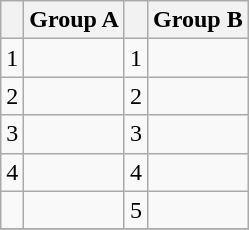<table class="wikitable">
<tr>
<th></th>
<th>Group A</th>
<th></th>
<th>Group B</th>
</tr>
<tr>
<td>1</td>
<td></td>
<td>1</td>
<td></td>
</tr>
<tr>
<td>2</td>
<td></td>
<td>2</td>
<td></td>
</tr>
<tr>
<td>3</td>
<td></td>
<td>3</td>
<td></td>
</tr>
<tr>
<td>4</td>
<td></td>
<td>4</td>
<td></td>
</tr>
<tr>
<td></td>
<td></td>
<td>5</td>
<td></td>
</tr>
<tr>
</tr>
</table>
